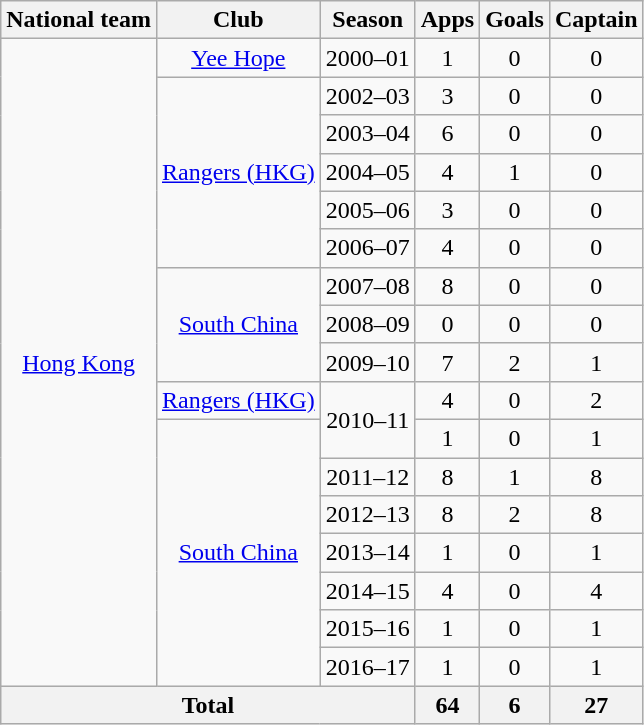<table class="wikitable" style="text-align: center;">
<tr>
<th>National team</th>
<th>Club</th>
<th>Season</th>
<th>Apps</th>
<th>Goals</th>
<th>Captain</th>
</tr>
<tr>
<td rowspan="17" valign="center"><a href='#'>Hong Kong</a></td>
<td valign="center"><a href='#'>Yee Hope</a></td>
<td>2000–01</td>
<td>1</td>
<td>0</td>
<td>0</td>
</tr>
<tr>
<td rowspan="5" valign="center"><a href='#'>Rangers (HKG)</a></td>
<td>2002–03</td>
<td>3</td>
<td>0</td>
<td>0</td>
</tr>
<tr>
<td>2003–04</td>
<td>6</td>
<td>0</td>
<td>0</td>
</tr>
<tr>
<td>2004–05</td>
<td>4</td>
<td>1</td>
<td>0</td>
</tr>
<tr>
<td>2005–06</td>
<td>3</td>
<td>0</td>
<td>0</td>
</tr>
<tr>
<td>2006–07</td>
<td>4</td>
<td>0</td>
<td>0</td>
</tr>
<tr>
<td rowspan="3" valign="center"><a href='#'>South China</a></td>
<td>2007–08</td>
<td>8</td>
<td>0</td>
<td>0</td>
</tr>
<tr>
<td>2008–09</td>
<td>0</td>
<td>0</td>
<td>0</td>
</tr>
<tr>
<td>2009–10</td>
<td>7</td>
<td>2</td>
<td>1</td>
</tr>
<tr>
<td rowspan="1" valign="center"><a href='#'>Rangers (HKG)</a></td>
<td rowspan="2">2010–11</td>
<td>4</td>
<td>0</td>
<td>2</td>
</tr>
<tr>
<td rowspan="7" valign="center"><a href='#'>South China</a></td>
<td>1</td>
<td>0</td>
<td>1</td>
</tr>
<tr>
<td>2011–12</td>
<td>8</td>
<td>1</td>
<td>8</td>
</tr>
<tr>
<td>2012–13</td>
<td>8</td>
<td>2</td>
<td>8</td>
</tr>
<tr>
<td>2013–14</td>
<td>1</td>
<td>0</td>
<td>1</td>
</tr>
<tr>
<td>2014–15</td>
<td>4</td>
<td>0</td>
<td>4</td>
</tr>
<tr>
<td>2015–16</td>
<td>1</td>
<td>0</td>
<td>1</td>
</tr>
<tr>
<td>2016–17</td>
<td>1</td>
<td>0</td>
<td>1</td>
</tr>
<tr>
<th colspan="3">Total</th>
<th>64</th>
<th>6</th>
<th>27</th>
</tr>
</table>
